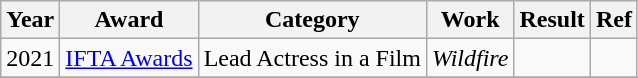<table class="wikitable plainrowheaders">
<tr>
<th>Year</th>
<th>Award</th>
<th>Category</th>
<th>Work</th>
<th>Result</th>
<th>Ref</th>
</tr>
<tr>
<td>2021</td>
<td><a href='#'>IFTA Awards</a></td>
<td>Lead Actress in a Film</td>
<td><em>Wildfire</em></td>
<td></td>
<td></td>
</tr>
<tr>
</tr>
</table>
